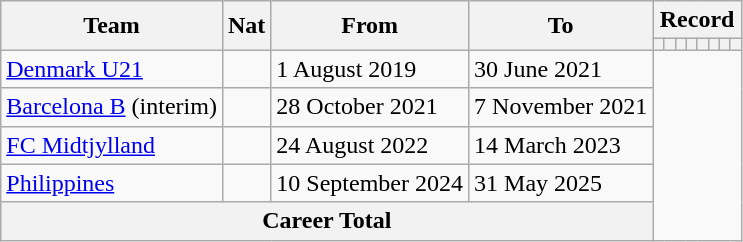<table class="wikitable" style="text-align: center">
<tr>
<th rowspan="2">Team</th>
<th rowspan="2">Nat</th>
<th rowspan="2">From</th>
<th rowspan="2">To</th>
<th colspan="8">Record</th>
</tr>
<tr>
<th></th>
<th></th>
<th></th>
<th></th>
<th></th>
<th></th>
<th></th>
<th></th>
</tr>
<tr>
<td align="left"><a href='#'>Denmark U21</a></td>
<td></td>
<td align=left>1 August 2019</td>
<td align=left>30 June 2021<br></td>
</tr>
<tr>
<td align="left"><a href='#'>Barcelona B</a> (interim)</td>
<td></td>
<td align=left>28 October 2021</td>
<td align=left>7 November 2021<br></td>
</tr>
<tr>
<td align="left"><a href='#'>FC Midtjylland</a></td>
<td></td>
<td align=left>24 August 2022</td>
<td align=left>14 March 2023<br></td>
</tr>
<tr>
<td align="left"><a href='#'>Philippines</a></td>
<td></td>
<td align=left>10 September 2024</td>
<td align=left>31 May 2025<br></td>
</tr>
<tr>
<th colspan=4>Career Total<br></th>
</tr>
</table>
